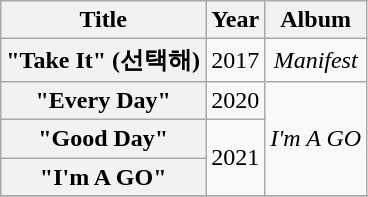<table class="wikitable plainrowheaders" style="text-align:center;">
<tr>
<th scope="col">Title</th>
<th scope="col">Year</th>
<th scope="col">Album</th>
</tr>
<tr>
<th scope="row">"Take It" (선택해)</th>
<td>2017</td>
<td><em>Manifest</em></td>
</tr>
<tr>
<th scope="row">"Every Day"</th>
<td>2020</td>
<td rowspan="3"><em>I'm A GO</em></td>
</tr>
<tr>
<th scope="row">"Good Day"</th>
<td rowspan="2">2021</td>
</tr>
<tr>
<th scope="row">"I'm A GO"</th>
</tr>
<tr>
</tr>
</table>
